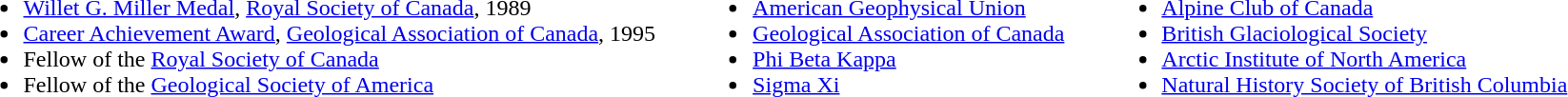<table>
<tr valign=top>
<td><br><ul><li><a href='#'>Willet G. Miller Medal</a>, <a href='#'>Royal Society of Canada</a>, 1989</li><li><a href='#'>Career Achievement Award</a>, <a href='#'>Geological Association of Canada</a>, 1995</li><li>Fellow of the <a href='#'>Royal Society of Canada</a></li><li>Fellow of the <a href='#'>Geological Society of America</a></li></ul></td>
<td width=20></td>
<td><br><ul><li><a href='#'>American Geophysical Union</a></li><li><a href='#'>Geological Association of Canada</a></li><li><a href='#'>Phi Beta Kappa</a></li><li><a href='#'>Sigma Xi</a></li></ul></td>
<td width=20></td>
<td><br><ul><li><a href='#'>Alpine Club of Canada</a></li><li><a href='#'>British Glaciological Society</a></li><li><a href='#'>Arctic Institute of North America</a></li><li><a href='#'>Natural History Society of British Columbia</a></li></ul></td>
</tr>
</table>
